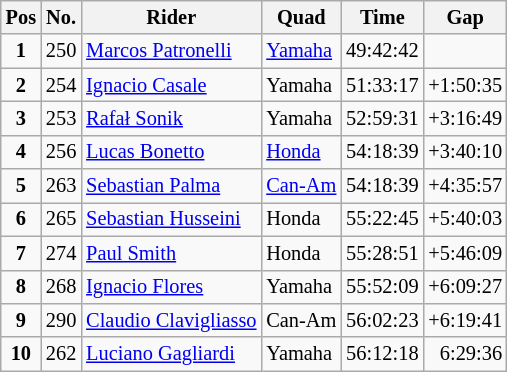<table class="wikitable" style="font-size:85%;">
<tr>
<th>Pos</th>
<th>No.</th>
<th>Rider</th>
<th>Quad</th>
<th>Time</th>
<th>Gap</th>
</tr>
<tr>
<td align=center><strong>1</strong></td>
<td>250</td>
<td> <a href='#'>Marcos Patronelli</a></td>
<td><a href='#'>Yamaha</a></td>
<td>49:42:42</td>
<td></td>
</tr>
<tr>
<td align=center><strong>2</strong></td>
<td>254</td>
<td> <a href='#'>Ignacio Casale</a></td>
<td>Yamaha</td>
<td>51:33:17</td>
<td align=right>+1:50:35</td>
</tr>
<tr>
<td align=center><strong>3</strong></td>
<td>253</td>
<td> <a href='#'>Rafał Sonik</a></td>
<td>Yamaha</td>
<td>52:59:31</td>
<td align=right>+3:16:49</td>
</tr>
<tr>
<td align=center><strong>4</strong></td>
<td>256</td>
<td> <a href='#'>Lucas Bonetto</a></td>
<td><a href='#'>Honda</a></td>
<td>54:18:39</td>
<td align=right>+3:40:10</td>
</tr>
<tr>
<td align=center><strong>5</strong></td>
<td>263</td>
<td> <a href='#'>Sebastian Palma</a></td>
<td><a href='#'>Can-Am</a></td>
<td>54:18:39</td>
<td align=right>+4:35:57</td>
</tr>
<tr>
<td align=center><strong>6</strong></td>
<td>265</td>
<td> <a href='#'>Sebastian Husseini</a></td>
<td>Honda</td>
<td>55:22:45</td>
<td align=right>+5:40:03</td>
</tr>
<tr>
<td align=center><strong>7</strong></td>
<td>274</td>
<td> <a href='#'>Paul Smith</a></td>
<td>Honda</td>
<td>55:28:51</td>
<td align=right>+5:46:09</td>
</tr>
<tr>
<td align=center><strong>8</strong></td>
<td>268</td>
<td> <a href='#'>Ignacio Flores</a></td>
<td>Yamaha</td>
<td>55:52:09</td>
<td align=right>+6:09:27</td>
</tr>
<tr>
<td align=center><strong>9</strong></td>
<td>290</td>
<td> <a href='#'>Claudio Clavigliasso</a></td>
<td>Can-Am</td>
<td>56:02:23</td>
<td align=right>+6:19:41</td>
</tr>
<tr>
<td align=center><strong>10</strong></td>
<td>262</td>
<td> <a href='#'>Luciano Gagliardi</a></td>
<td>Yamaha</td>
<td>56:12:18</td>
<td align=right>6:29:36</td>
</tr>
</table>
